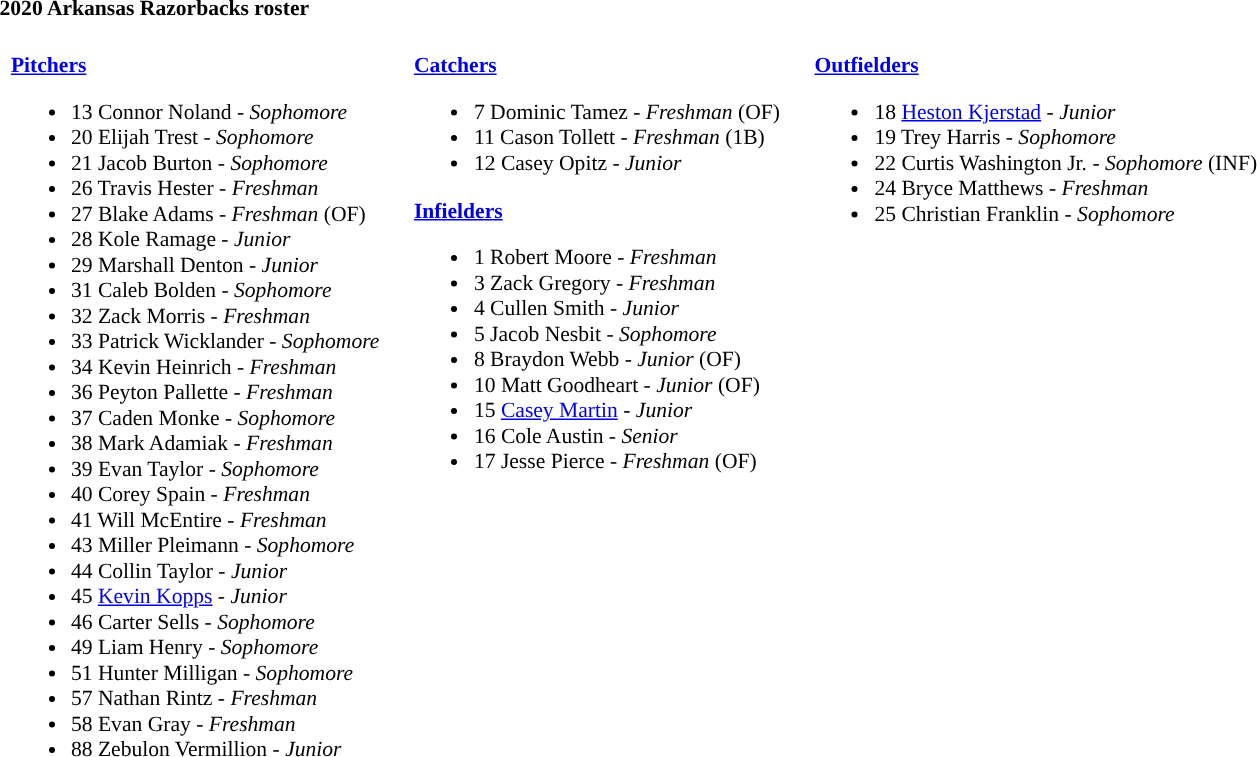<table class="toccolours" style="text-align: left; font-size:90%;">
<tr>
<th colspan="9">2020 Arkansas Razorbacks roster</th>
</tr>
<tr>
<td width="03"> </td>
<td valign="top"><br><strong><a href='#'>Pitchers</a></strong><ul><li>13 Connor Noland - <em>Sophomore</em></li><li>20 Elijah Trest - <em>Sophomore</em></li><li>21 Jacob Burton - <em>Sophomore</em></li><li>26 Travis Hester -  <em>Freshman</em></li><li>27 Blake Adams - <em>Freshman</em> (OF)</li><li>28 Kole Ramage - <em>Junior</em></li><li>29 Marshall Denton -  <em>Junior</em></li><li>31 Caleb Bolden -  <em>Sophomore</em></li><li>32 Zack Morris - <em>Freshman</em></li><li>33 Patrick Wicklander - <em>Sophomore</em></li><li>34 Kevin Heinrich - <em>Freshman</em></li><li>36 Peyton Pallette - <em>Freshman</em></li><li>37 Caden Monke - <em>Sophomore</em></li><li>38 Mark Adamiak - <em>Freshman</em></li><li>39 Evan Taylor - <em>Sophomore</em></li><li>40 Corey Spain - <em>Freshman</em></li><li>41 Will McEntire - <em>Freshman</em></li><li>43 Miller Pleimann - <em>Sophomore</em></li><li>44 Collin Taylor -  <em>Junior</em></li><li>45 <a href='#'>Kevin Kopps</a> -  <em>Junior</em></li><li>46 Carter Sells - <em>Sophomore</em></li><li>49 Liam Henry - <em>Sophomore</em></li><li>51 Hunter Milligan -  <em>Sophomore</em></li><li>57 Nathan Rintz - <em>Freshman</em></li><li>58 Evan Gray - <em>Freshman</em></li><li>88 Zebulon Vermillion - <em>Junior</em></li></ul></td>
<td width="15"> </td>
<td valign="top"><br><strong><a href='#'>Catchers</a></strong><ul><li>7 Dominic Tamez - <em>Freshman</em> (OF)</li><li>11 Cason Tollett - <em>Freshman</em> (1B)</li><li>12 Casey Opitz - <em>Junior</em></li></ul><strong><a href='#'>Infielders</a></strong><ul><li>1 Robert Moore - <em>Freshman</em></li><li>3 Zack Gregory -  <em>Freshman</em></li><li>4 Cullen Smith -  <em>Junior</em></li><li>5 Jacob Nesbit -  <em>Sophomore</em></li><li>8 Braydon Webb -  <em>Junior</em> (OF)</li><li>10 Matt Goodheart - <em>Junior</em> (OF)</li><li>15 <a href='#'>Casey Martin</a> - <em>Junior</em></li><li>16 Cole Austin -  <em>Senior</em></li><li>17 Jesse Pierce - <em>Freshman</em> (OF)</li></ul></td>
<td width="15"> </td>
<td valign="top"><br><strong><a href='#'>Outfielders</a></strong><ul><li>18 <a href='#'>Heston Kjerstad</a> - <em>Junior</em></li><li>19 Trey Harris - <em>Sophomore</em></li><li>22 Curtis Washington Jr. - <em>Sophomore</em> (INF)</li><li>24 Bryce Matthews - <em>Freshman</em></li><li>25 Christian Franklin - <em>Sophomore</em></li></ul></td>
</tr>
</table>
